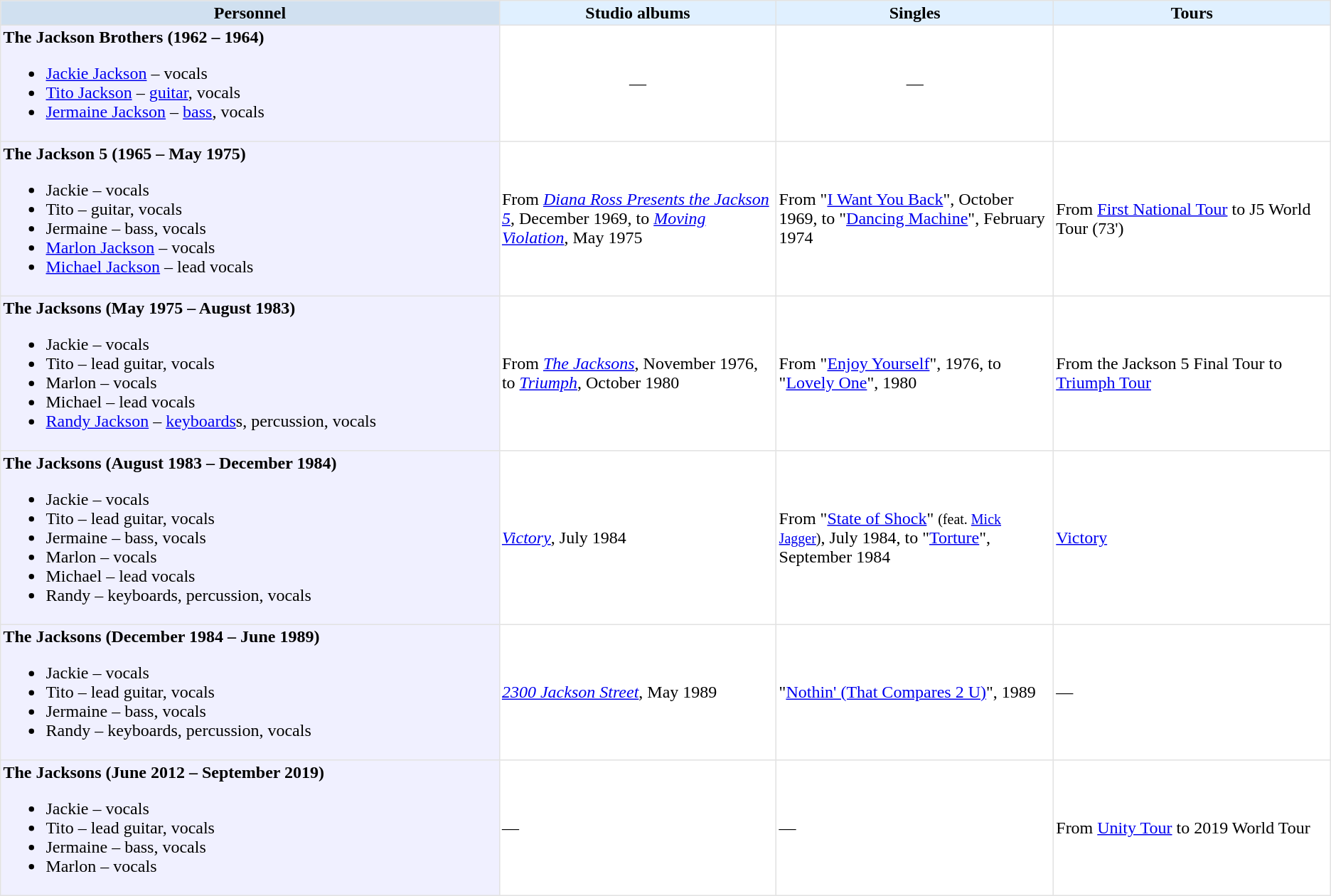<table class="toccolours" color=#000000 border=1 cellpadding=2 cellspacing=0 style="margin: 0 0 1em 1em; border-collapse: collapse; border: 1px solid #E2E2E2;">
<tr>
<th bgcolor="#D0E0F0" width=36%>Personnel</th>
<th bgcolor="#E0F0FF" width=20%>Studio albums</th>
<th bgcolor="#E0F0FF" width=20%>Singles</th>
<th bgcolor="#E0F0FF" width=20%>Tours</th>
</tr>
<tr>
<td align=left bgcolor="#F0F0FF"><strong>The Jackson Brothers (1962 – 1964)</strong><br><ul><li><a href='#'>Jackie Jackson</a> – vocals</li><li><a href='#'>Tito Jackson</a> – <a href='#'>guitar</a>, vocals</li><li><a href='#'>Jermaine Jackson</a> – <a href='#'>bass</a>, vocals</li></ul></td>
<td align="center">—</td>
<td align="center">—</td>
<td></td>
</tr>
<tr>
<td align=left bgcolor="#F0F0FF"><strong>The Jackson 5 (1965 – May 1975)</strong><br><ul><li>Jackie – vocals</li><li>Tito – guitar, vocals</li><li>Jermaine – bass, vocals</li><li><a href='#'>Marlon Jackson</a>  – vocals</li><li><a href='#'>Michael Jackson</a>  – lead vocals</li></ul></td>
<td>From <em><a href='#'>Diana Ross Presents the Jackson 5</a></em>, December 1969, to <em><a href='#'>Moving Violation</a></em>, May 1975</td>
<td>From "<a href='#'>I Want You Back</a>", October 1969, to "<a href='#'>Dancing Machine</a>", February 1974</td>
<td>From <a href='#'>First National Tour</a> to  J5 World Tour (73')</td>
</tr>
<tr>
<td align=left bgcolor="#F0F0FF"><strong>The Jacksons (May 1975 – August 1983)</strong><br><ul><li>Jackie – vocals</li><li>Tito – lead guitar, vocals</li><li>Marlon – vocals</li><li>Michael – lead vocals</li><li><a href='#'>Randy Jackson</a> – <a href='#'>keyboards</a>s, percussion, vocals</li></ul></td>
<td>From <em><a href='#'>The Jacksons</a></em>, November 1976, to <em><a href='#'>Triumph</a></em>, October 1980</td>
<td>From "<a href='#'>Enjoy Yourself</a>", 1976, to "<a href='#'>Lovely One</a>", 1980</td>
<td>From the Jackson 5 Final Tour to <a href='#'>Triumph Tour</a></td>
</tr>
<tr>
<td align=left bgcolor="#F0F0FF"><strong>The Jacksons (August 1983 – December 1984)</strong><br><ul><li>Jackie – vocals</li><li>Tito – lead guitar, vocals</li><li>Jermaine – bass, vocals</li><li>Marlon – vocals</li><li>Michael – lead vocals</li><li>Randy – keyboards, percussion, vocals</li></ul></td>
<td><em><a href='#'>Victory</a></em>, July 1984</td>
<td>From "<a href='#'>State of Shock</a>" <small>(feat. <a href='#'>Mick Jagger</a>)</small>, July 1984, to "<a href='#'>Torture</a>", September 1984</td>
<td><a href='#'>Victory</a></td>
</tr>
<tr>
<td align=left bgcolor="#F0F0FF"><strong>The Jacksons (December 1984 – June 1989)</strong><br><ul><li>Jackie – vocals</li><li>Tito – lead guitar, vocals</li><li>Jermaine – bass, vocals</li><li>Randy – keyboards, percussion, vocals</li></ul></td>
<td><em><a href='#'>2300 Jackson Street</a></em>, May 1989</td>
<td>"<a href='#'>Nothin' (That Compares 2 U)</a>", 1989</td>
<td>—</td>
</tr>
<tr>
<td align=left bgcolor="#F0F0FF"><strong>The Jacksons (June 2012 – September 2019)</strong><br><ul><li>Jackie – vocals</li><li>Tito – lead guitar, vocals</li><li>Jermaine – bass, vocals</li><li>Marlon – vocals</li></ul></td>
<td>—</td>
<td>—</td>
<td>From <a href='#'>Unity Tour</a> to 2019 World Tour</td>
</tr>
</table>
